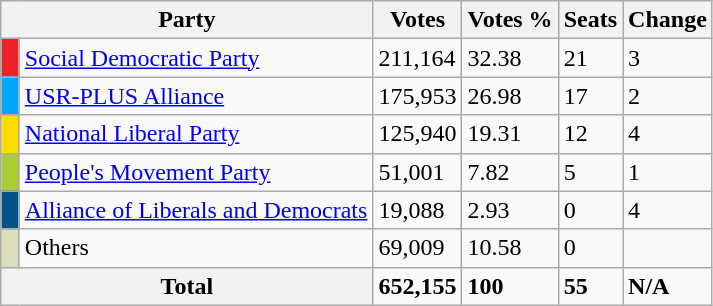<table class="wikitable">
<tr>
<th colspan="2">Party</th>
<th>Votes</th>
<th>Votes %</th>
<th>Seats</th>
<th>Change</th>
</tr>
<tr>
<td style="background:#ed2128;" width="5"></td>
<td><a href='#'>Social Democratic Party</a></td>
<td>211,164</td>
<td>32.38</td>
<td>21</td>
<td>3</td>
</tr>
<tr>
<td style="background:#00a6ff;" width="5"></td>
<td><a href='#'>USR-PLUS Alliance</a></td>
<td>175,953</td>
<td>26.98</td>
<td>17</td>
<td>2</td>
</tr>
<tr>
<td style="background:#ffdd00;" width="5"></td>
<td><a href='#'>National Liberal Party</a></td>
<td>125,940</td>
<td>19.31</td>
<td>12</td>
<td>4</td>
</tr>
<tr>
<td style="background:#a7cf35;" width="5"></td>
<td><a href='#'>People's Movement Party</a></td>
<td>51,001</td>
<td>7.82</td>
<td>5</td>
<td>1</td>
</tr>
<tr>
<td style="background:#005487;" width="5"></td>
<td><a href='#'>Alliance of Liberals and Democrats</a></td>
<td>19,088</td>
<td>2.93</td>
<td>0</td>
<td>4</td>
</tr>
<tr>
<td style="background:#ddddbb;" width="5"></td>
<td>Others</td>
<td>69,009</td>
<td>10.58</td>
<td>0</td>
<td></td>
</tr>
<tr>
<th colspan="2">Total</th>
<td><strong>652,155</strong></td>
<td><strong>100</strong></td>
<td><strong>55</strong></td>
<td><strong>N/A</strong></td>
</tr>
</table>
